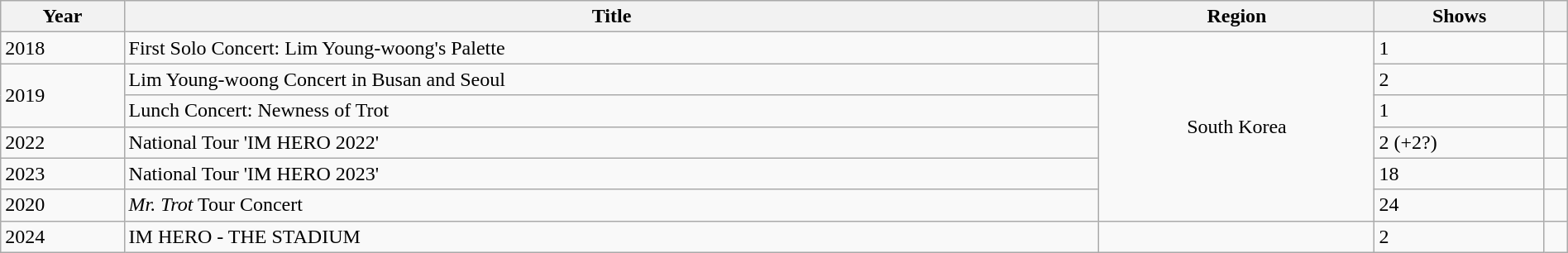<table class="wikitable sortable plainrowheaders" style="width:100%;">
<tr>
<th scope="col">Year</th>
<th scope="col">Title</th>
<th scope="col">Region</th>
<th scope="col">Shows</th>
<th></th>
</tr>
<tr>
<td>2018</td>
<td>First Solo Concert: Lim Young-woong's Palette<br></td>
<td rowspan="6" style="text-align:center;">South Korea</td>
<td>1</td>
<td style="text-align:center;"></td>
</tr>
<tr>
<td rowspan="2">2019</td>
<td>Lim Young-woong Concert in Busan and Seoul<br></td>
<td>2</td>
<td style="text-align:center;"></td>
</tr>
<tr>
<td>Lunch Concert: Newness of Trot<br></td>
<td>1</td>
<td style="text-align:center;"></td>
</tr>
<tr>
<td>2022</td>
<td>National Tour 'IM HERO 2022'<br></td>
<td>2 (+2?)</td>
<td style="text-align:center;"></td>
</tr>
<tr>
<td>2023</td>
<td>National Tour 'IM HERO 2023'</td>
<td>18</td>
<td></td>
</tr>
<tr>
<td>2020</td>
<td><em>Mr. Trot</em> Tour Concert<br></td>
<td>24</td>
<td style="text-align:center;"></td>
</tr>
<tr>
<td>2024</td>
<td>IM HERO - THE STADIUM</td>
<td></td>
<td>2</td>
<td></td>
</tr>
</table>
